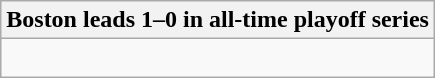<table class="wikitable collapsible collapsed">
<tr>
<th>Boston leads 1–0 in all-time playoff series</th>
</tr>
<tr>
<td><br></td>
</tr>
</table>
